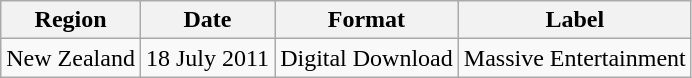<table class=wikitable>
<tr>
<th>Region</th>
<th>Date</th>
<th>Format</th>
<th>Label</th>
</tr>
<tr>
<td>New Zealand</td>
<td>18 July 2011</td>
<td>Digital Download</td>
<td>Massive Entertainment</td>
</tr>
</table>
